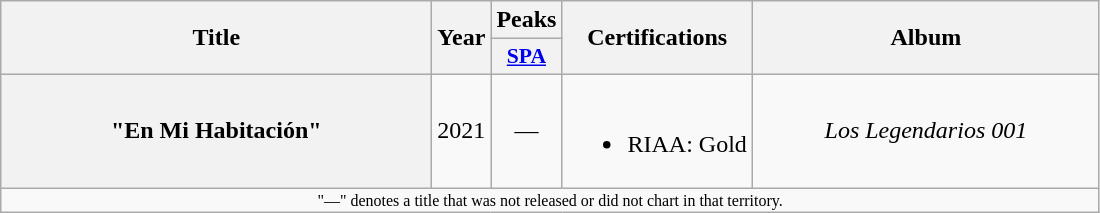<table class="wikitable plainrowheaders" style="text-align:center;" border="1">
<tr>
<th scope="col" rowspan="2" style="width:17.5em;">Title</th>
<th scope="col" rowspan="2" style="width:1em;">Year</th>
<th scope="col" colspan="1">Peaks</th>
<th scope="col" rowspan="2">Certifications</th>
<th scope="col" rowspan="2" style="width:14em;">Album</th>
</tr>
<tr>
<th scope="col" style="width:2.5em;font-size:90%;"><a href='#'>SPA</a><br></th>
</tr>
<tr>
<th scope="row">"En Mi Habitación"<br></th>
<td>2021</td>
<td>—</td>
<td><br><ul><li>RIAA: Gold </li></ul></td>
<td><em>Los Legendarios 001</em></td>
</tr>
<tr>
<td colspan="14" style="font-size:8pt;">"—" denotes a title that was not released or did not chart in that territory.</td>
</tr>
</table>
